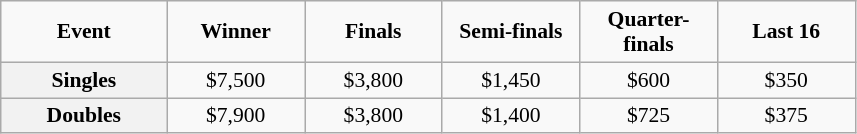<table class=wikitable style="font-size:90%;text-align:center">
<tr>
<td width="104"><strong>Event</strong></td>
<td width="85"><strong>Winner</strong></td>
<td width="85"><strong>Finals</strong></td>
<td width="85"><strong>Semi-finals</strong></td>
<td width="85"><strong>Quarter-finals</strong></td>
<td width="85"><strong>Last 16</strong></td>
</tr>
<tr>
<th>Singles</th>
<td>$7,500</td>
<td>$3,800</td>
<td>$1,450</td>
<td>$600</td>
<td>$350</td>
</tr>
<tr>
<th>Doubles</th>
<td>$7,900</td>
<td>$3,800</td>
<td>$1,400</td>
<td>$725</td>
<td>$375</td>
</tr>
</table>
